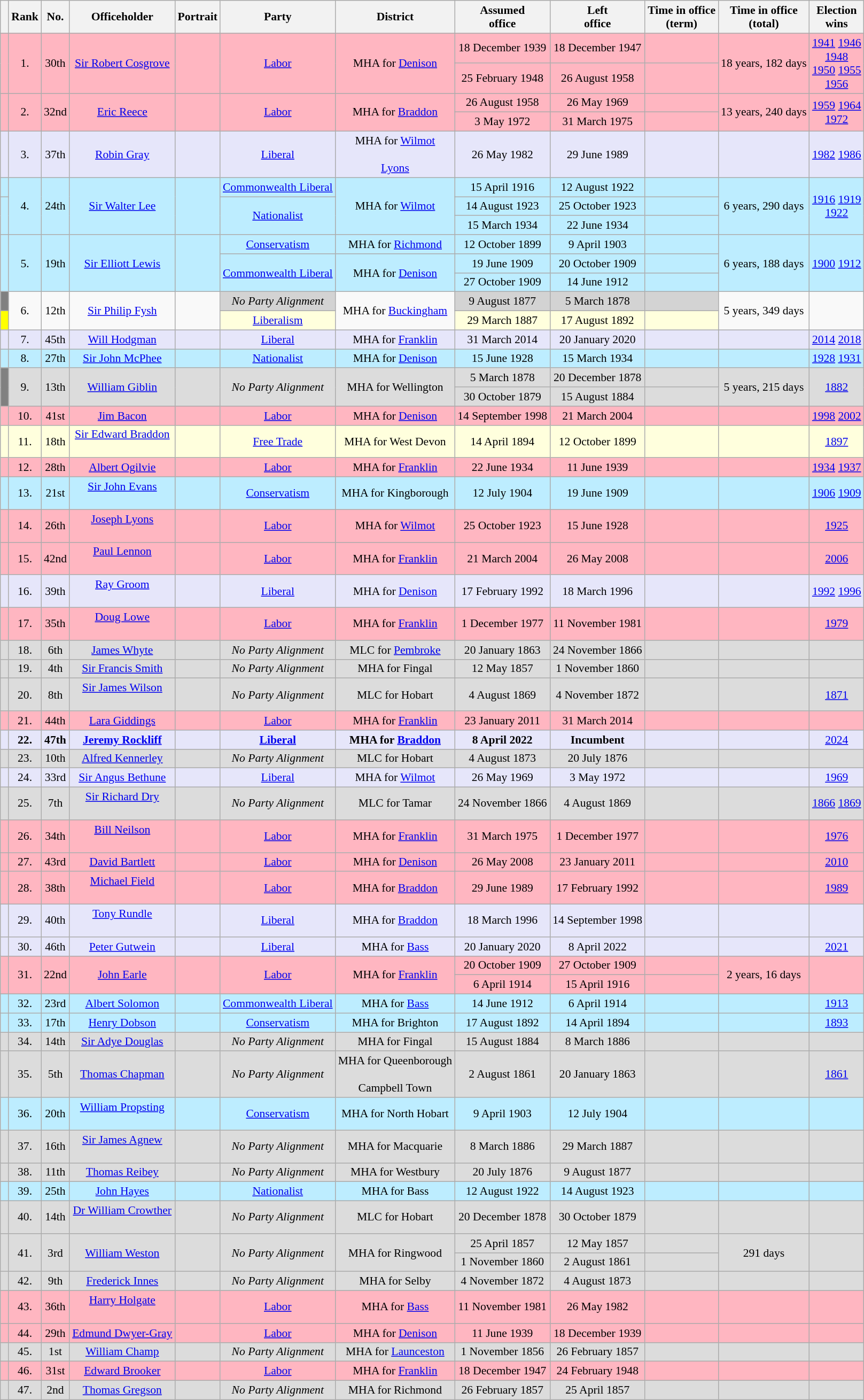<table class="wikitable" style="font-size: 90%; text-align:center;">
<tr>
<th></th>
<th>Rank</th>
<th>No.</th>
<th>Officeholder</th>
<th>Portrait</th>
<th>Party</th>
<th>District</th>
<th>Assumed<br>office</th>
<th>Left<br>office</th>
<th>Time in office<br>(term)</th>
<th>Time in office<br>(total)</th>
<th>Election<br>wins</th>
</tr>
<tr bgcolor="lightpink">
<td rowspan=2 > </td>
<td rowspan=2>1.</td>
<td rowspan=2>30th</td>
<td rowspan=2><a href='#'>Sir Robert Cosgrove</a><br></td>
<td rowspan=2></td>
<td rowspan=2><a href='#'>Labor</a></td>
<td rowspan=2>MHA for <a href='#'>Denison</a><br></td>
<td>18 December 1939</td>
<td>18 December 1947</td>
<td><em></em></td>
<td rowspan=2>18 years, 182 days</td>
<td rowspan=2><a href='#'>1941</a> <a href='#'>1946</a><br><a href='#'>1948</a><br><a href='#'>1950</a> <a href='#'>1955</a><br><a href='#'>1956</a></td>
</tr>
<tr bgcolor="lightpink">
<td>25 February 1948</td>
<td>26 August 1958</td>
<td><em></em></td>
</tr>
<tr bgcolor="lightpink">
<td rowspan=2 > </td>
<td rowspan=2>2.</td>
<td rowspan=2>32nd</td>
<td rowspan=2><a href='#'>Eric Reece</a><br></td>
<td rowspan=2></td>
<td rowspan=2><a href='#'>Labor</a></td>
<td rowspan=2>MHA for <a href='#'>Braddon</a><br></td>
<td>26 August 1958</td>
<td>26 May 1969</td>
<td><em></em></td>
<td rowspan=2>13 years, 240 days</td>
<td rowspan=2><a href='#'>1959</a> <a href='#'>1964</a><br><a href='#'>1972</a></td>
</tr>
<tr bgcolor="lightpink">
<td>3 May 1972</td>
<td>31 March 1975</td>
<td><em></em></td>
</tr>
<tr bgcolor="lavender">
<td> </td>
<td>3.</td>
<td>37th</td>
<td><a href='#'>Robin Gray</a><br></td>
<td></td>
<td><a href='#'>Liberal</a></td>
<td>MHA for <a href='#'>Wilmot</a><br><br><a href='#'>Lyons</a><br></td>
<td>26 May 1982</td>
<td>29 June 1989</td>
<td></td>
<td></td>
<td><a href='#'>1982</a> <a href='#'>1986</a></td>
</tr>
<tr bgcolor="#bdedff">
<td> </td>
<td rowspan=3>4.</td>
<td rowspan=3>24th</td>
<td rowspan=3><a href='#'>Sir Walter Lee</a><br></td>
<td rowspan=3></td>
<td><a href='#'>Commonwealth Liberal</a></td>
<td rowspan=3>MHA for <a href='#'>Wilmot</a><br></td>
<td>15 April 1916</td>
<td>12 August 1922</td>
<td><em></em></td>
<td rowspan=3>6 years, 290 days</td>
<td rowspan=3><a href='#'>1916</a> <a href='#'>1919</a><br><a href='#'>1922</a></td>
</tr>
<tr bgcolor="#bdedff">
<td rowspan=2 > </td>
<td rowspan=2><a href='#'>Nationalist</a></td>
<td>14 August 1923</td>
<td>25 October 1923</td>
<td><em></em></td>
</tr>
<tr bgcolor="#bdedff">
<td>15 March 1934</td>
<td>22 June 1934</td>
<td><em></em></td>
</tr>
<tr bgcolor="#bdedff">
<td rowspan=3 > </td>
<td rowspan=3>5.</td>
<td rowspan=3>19th</td>
<td rowspan=3><a href='#'>Sir Elliott Lewis</a><br></td>
<td rowspan=3></td>
<td><a href='#'>Conservatism</a></td>
<td>MHA for <a href='#'>Richmond</a><br></td>
<td>12 October 1899</td>
<td>9 April 1903</td>
<td><em></em></td>
<td rowspan=3>6 years, 188 days</td>
<td rowspan=3><a href='#'>1900</a> <a href='#'>1912</a></td>
</tr>
<tr bgcolor="#bdedff">
<td rowspan=2><a href='#'>Commonwealth Liberal</a></td>
<td rowspan=2>MHA for <a href='#'>Denison</a><br></td>
<td>19 June 1909</td>
<td>20 October 1909</td>
<td><em></em></td>
</tr>
<tr bgcolor="#bdedff">
<td>27 October 1909</td>
<td>14 June 1912</td>
<td><em></em></td>
</tr>
<tr>
<td style="background:gray"> </td>
<td rowspan=2>6.</td>
<td rowspan=2>12th</td>
<td rowspan=2><a href='#'>Sir Philip Fysh</a><br></td>
<td rowspan=2></td>
<td bgcolor="lightgray"><em>No Party Alignment</em></td>
<td rowspan=2>MHA for <a href='#'>Buckingham</a><br></td>
<td bgcolor="lightgray">9 August 1877</td>
<td bgcolor="lightgray">5 March 1878</td>
<td bgcolor="lightgray"><em></em></td>
<td rowspan=2>5 years, 349 days</td>
<td rowspan=2></td>
</tr>
<tr bgcolor="#ffffdd">
<td bgcolor="#ffff00"> </td>
<td><a href='#'>Liberalism</a></td>
<td>29 March 1887</td>
<td>17 August 1892</td>
<td><em></em></td>
</tr>
<tr bgcolor="lavender">
<td> </td>
<td>7.</td>
<td>45th</td>
<td><a href='#'>Will Hodgman</a><br></td>
<td></td>
<td><a href='#'>Liberal</a></td>
<td>MHA for <a href='#'>Franklin</a><br></td>
<td>31 March 2014</td>
<td>20 January 2020</td>
<td></td>
<td></td>
<td><a href='#'>2014</a> <a href='#'>2018</a></td>
</tr>
<tr bgcolor="#bdedff">
<td> </td>
<td>8.</td>
<td>27th</td>
<td><a href='#'>Sir John McPhee</a><br></td>
<td></td>
<td><a href='#'>Nationalist</a></td>
<td>MHA for <a href='#'>Denison</a><br></td>
<td>15 June 1928</td>
<td>15 March 1934</td>
<td></td>
<td></td>
<td><a href='#'>1928</a> <a href='#'>1931</a></td>
</tr>
<tr bgcolor="#dcdcdc">
<td rowspan=2 style="background:gray"> </td>
<td rowspan=2>9.</td>
<td rowspan=2>13th</td>
<td rowspan=2><a href='#'>William Giblin</a><br></td>
<td rowspan=2></td>
<td rowspan=2><em>No Party Alignment</em></td>
<td rowspan=2>MHA for Wellington<br></td>
<td>5 March 1878</td>
<td>20 December 1878</td>
<td><em></em></td>
<td rowspan=2>5 years, 215 days</td>
<td rowspan=2><a href='#'>1882</a></td>
</tr>
<tr bgcolor="#dcdcdc">
<td>30 October 1879</td>
<td>15 August 1884</td>
<td><em></em></td>
</tr>
<tr bgcolor="lightpink">
<td> </td>
<td>10.</td>
<td>41st</td>
<td><a href='#'>Jim Bacon</a><br></td>
<td></td>
<td><a href='#'>Labor</a></td>
<td>MHA for <a href='#'>Denison</a><br></td>
<td>14 September 1998</td>
<td>21 March 2004</td>
<td></td>
<td></td>
<td><a href='#'>1998</a> <a href='#'>2002</a></td>
</tr>
<tr bgcolor="#ffffdd">
<td> </td>
<td>11.</td>
<td>18th</td>
<td><a href='#'>Sir Edward Braddon</a><br><br></td>
<td></td>
<td><a href='#'>Free Trade</a></td>
<td>MHA for West Devon<br></td>
<td>14 April 1894</td>
<td>12 October 1899</td>
<td></td>
<td></td>
<td><a href='#'>1897</a></td>
</tr>
<tr bgcolor="lightpink">
<td> </td>
<td>12.</td>
<td>28th</td>
<td><a href='#'>Albert Ogilvie</a><br></td>
<td></td>
<td><a href='#'>Labor</a></td>
<td>MHA for <a href='#'>Franklin</a><br></td>
<td>22 June 1934</td>
<td>11 June 1939</td>
<td></td>
<td></td>
<td><a href='#'>1934</a> <a href='#'>1937</a></td>
</tr>
<tr bgcolor="#bdedff">
<td> </td>
<td>13.</td>
<td>21st</td>
<td><a href='#'>Sir John Evans</a><br><br></td>
<td></td>
<td><a href='#'>Conservatism</a></td>
<td>MHA for Kingborough<br></td>
<td>12 July 1904</td>
<td>19 June 1909</td>
<td></td>
<td></td>
<td><a href='#'>1906</a> <a href='#'>1909</a></td>
</tr>
<tr bgcolor="lightpink">
<td> </td>
<td>14.</td>
<td>26th</td>
<td><a href='#'>Joseph Lyons</a><br><br></td>
<td></td>
<td><a href='#'>Labor</a></td>
<td>MHA for <a href='#'>Wilmot</a><br></td>
<td>25 October 1923</td>
<td>15 June 1928</td>
<td></td>
<td></td>
<td><a href='#'>1925</a></td>
</tr>
<tr bgcolor="lightpink">
<td> </td>
<td>15.</td>
<td>42nd</td>
<td><a href='#'>Paul Lennon</a><br><br></td>
<td></td>
<td><a href='#'>Labor</a></td>
<td>MHA for <a href='#'>Franklin</a><br></td>
<td>21 March 2004</td>
<td>26 May 2008</td>
<td></td>
<td></td>
<td><a href='#'>2006</a></td>
</tr>
<tr bgcolor="lavender">
<td> </td>
<td>16.</td>
<td>39th</td>
<td><a href='#'>Ray Groom</a><br><br></td>
<td></td>
<td><a href='#'>Liberal</a></td>
<td>MHA for <a href='#'>Denison</a><br></td>
<td>17 February 1992</td>
<td>18 March 1996</td>
<td></td>
<td></td>
<td><a href='#'>1992</a> <a href='#'>1996</a></td>
</tr>
<tr bgcolor="lightpink">
<td> </td>
<td>17.</td>
<td>35th</td>
<td><a href='#'>Doug Lowe</a><br><br></td>
<td></td>
<td><a href='#'>Labor</a></td>
<td>MHA for <a href='#'>Franklin</a><br></td>
<td>1 December 1977</td>
<td>11 November 1981</td>
<td></td>
<td></td>
<td><a href='#'>1979</a></td>
</tr>
<tr bgcolor="#dcdcdc">
<td> </td>
<td>18.</td>
<td>6th</td>
<td><a href='#'>James Whyte</a><br></td>
<td></td>
<td><em>No Party Alignment</em></td>
<td>MLC for <a href='#'>Pembroke</a><br></td>
<td>20 January 1863</td>
<td>24 November 1866</td>
<td></td>
<td></td>
<td></td>
</tr>
<tr bgcolor="#dcdcdc">
<td> </td>
<td>19.</td>
<td>4th</td>
<td><a href='#'>Sir Francis Smith</a><br></td>
<td></td>
<td><em>No Party Alignment</em></td>
<td>MHA for Fingal<br></td>
<td>12 May 1857</td>
<td>1 November 1860</td>
<td></td>
<td></td>
<td></td>
</tr>
<tr bgcolor="#dcdcdc">
<td> </td>
<td>20.</td>
<td>8th</td>
<td><a href='#'>Sir James Wilson</a><br><br></td>
<td></td>
<td><em>No Party Alignment</em></td>
<td>MLC for Hobart<br></td>
<td>4 August 1869</td>
<td>4 November 1872</td>
<td></td>
<td></td>
<td><a href='#'>1871</a></td>
</tr>
<tr bgcolor="lightpink">
<td> </td>
<td>21.</td>
<td>44th</td>
<td><a href='#'>Lara Giddings</a><br></td>
<td></td>
<td><a href='#'>Labor</a></td>
<td>MHA for <a href='#'>Franklin</a><br></td>
<td>23 January 2011</td>
<td>31 March 2014</td>
<td></td>
<td></td>
<td></td>
</tr>
<tr bgcolor="lavender">
<td> </td>
<td><strong>22.</strong></td>
<td><strong>47th</strong></td>
<td><strong><a href='#'>Jeremy Rockliff</a><br></strong></td>
<td></td>
<td><strong><a href='#'>Liberal</a></strong></td>
<td><strong>MHA for <a href='#'>Braddon</a><br></strong></td>
<td><strong>8 April 2022</strong></td>
<td><strong>Incumbent</strong></td>
<td></td>
<td><strong></strong></td>
<td><a href='#'>2024</a></td>
</tr>
<tr bgcolor="#dcdcdc">
<td> </td>
<td>23.</td>
<td>10th</td>
<td><a href='#'>Alfred Kennerley</a><br></td>
<td></td>
<td><em>No Party Alignment</em></td>
<td>MLC for Hobart<br></td>
<td>4 August 1873</td>
<td>20 July 1876</td>
<td></td>
<td></td>
<td></td>
</tr>
<tr bgcolor="lavender">
<td> </td>
<td>24.</td>
<td>33rd</td>
<td><a href='#'>Sir Angus Bethune</a><br></td>
<td></td>
<td><a href='#'>Liberal</a></td>
<td>MHA for <a href='#'>Wilmot</a><br></td>
<td>26 May 1969</td>
<td>3 May 1972</td>
<td></td>
<td></td>
<td><a href='#'>1969</a></td>
</tr>
<tr bgcolor="#dcdcdc">
<td> </td>
<td>25.</td>
<td>7th</td>
<td><a href='#'>Sir Richard Dry</a><br><br></td>
<td></td>
<td><em>No Party Alignment</em></td>
<td>MLC for Tamar<br></td>
<td>24 November 1866</td>
<td>4 August 1869</td>
<td></td>
<td></td>
<td><a href='#'>1866</a> <a href='#'>1869</a></td>
</tr>
<tr bgcolor="lightpink">
<td> </td>
<td>26.</td>
<td>34th</td>
<td><a href='#'>Bill Neilson</a><br><br></td>
<td></td>
<td><a href='#'>Labor</a></td>
<td>MHA for <a href='#'>Franklin</a><br></td>
<td>31 March 1975</td>
<td>1 December 1977</td>
<td></td>
<td></td>
<td><a href='#'>1976</a></td>
</tr>
<tr bgcolor="lightpink">
<td> </td>
<td>27.</td>
<td>43rd</td>
<td><a href='#'>David Bartlett</a><br></td>
<td></td>
<td><a href='#'>Labor</a></td>
<td>MHA for <a href='#'>Denison</a><br></td>
<td>26 May 2008</td>
<td>23 January 2011</td>
<td></td>
<td></td>
<td><a href='#'>2010</a></td>
</tr>
<tr bgcolor="lightpink">
<td> </td>
<td>28.</td>
<td>38th</td>
<td><a href='#'>Michael Field</a><br><br></td>
<td></td>
<td><a href='#'>Labor</a></td>
<td>MHA for <a href='#'>Braddon</a><br></td>
<td>29 June 1989</td>
<td>17 February 1992</td>
<td></td>
<td></td>
<td><a href='#'>1989</a></td>
</tr>
<tr bgcolor="lavender">
<td> </td>
<td>29.</td>
<td>40th</td>
<td><a href='#'>Tony Rundle</a><br><br></td>
<td></td>
<td><a href='#'>Liberal</a></td>
<td>MHA for <a href='#'>Braddon</a><br></td>
<td>18 March 1996</td>
<td>14 September 1998</td>
<td></td>
<td></td>
<td></td>
</tr>
<tr bgcolor="lavender">
<td> </td>
<td>30.</td>
<td>46th</td>
<td><a href='#'>Peter Gutwein</a><br></td>
<td></td>
<td><a href='#'>Liberal</a></td>
<td>MHA for <a href='#'>Bass</a><br></td>
<td>20 January 2020</td>
<td>8 April 2022</td>
<td></td>
<td></td>
<td><a href='#'>2021</a></td>
</tr>
<tr bgcolor="lightpink">
<td rowspan=2 > </td>
<td rowspan=2>31.</td>
<td rowspan=2>22nd</td>
<td rowspan=2><a href='#'>John Earle</a><br></td>
<td rowspan=2></td>
<td rowspan=2><a href='#'>Labor</a></td>
<td rowspan=2>MHA for <a href='#'>Franklin</a><br></td>
<td>20 October 1909</td>
<td>27 October 1909</td>
<td><em></em></td>
<td rowspan=2>2 years, 16 days</td>
<td rowspan=2></td>
</tr>
<tr bgcolor="lightpink">
<td>6 April 1914</td>
<td>15 April 1916</td>
<td><em></em></td>
</tr>
<tr bgcolor="#bdedff">
<td> </td>
<td>32.</td>
<td>23rd</td>
<td><a href='#'>Albert Solomon</a><br></td>
<td></td>
<td><a href='#'>Commonwealth Liberal</a></td>
<td>MHA for <a href='#'>Bass</a><br></td>
<td>14 June 1912</td>
<td>6 April 1914</td>
<td></td>
<td></td>
<td><a href='#'>1913</a></td>
</tr>
<tr bgcolor="#bdedff">
<td> </td>
<td>33.</td>
<td>17th</td>
<td><a href='#'>Henry Dobson</a><br></td>
<td></td>
<td><a href='#'>Conservatism</a></td>
<td>MHA for Brighton<br></td>
<td>17 August 1892</td>
<td>14 April 1894</td>
<td></td>
<td></td>
<td><a href='#'>1893</a></td>
</tr>
<tr bgcolor="#dcdcdc">
<td> </td>
<td>34.</td>
<td>14th</td>
<td><a href='#'>Sir Adye Douglas</a><br></td>
<td></td>
<td><em>No Party Alignment</em></td>
<td>MHA for Fingal<br></td>
<td>15 August 1884</td>
<td>8 March 1886</td>
<td></td>
<td></td>
<td></td>
</tr>
<tr bgcolor="#dcdcdc">
<td> </td>
<td>35.</td>
<td>5th</td>
<td><a href='#'>Thomas Chapman</a><br></td>
<td></td>
<td><em>No Party Alignment</em></td>
<td>MHA for Queenborough<br><br>Campbell Town<br></td>
<td>2 August 1861</td>
<td>20 January 1863</td>
<td></td>
<td></td>
<td><a href='#'>1861</a></td>
</tr>
<tr bgcolor="#bdedff">
<td> </td>
<td>36.</td>
<td>20th</td>
<td><a href='#'>William Propsting</a><br><br></td>
<td></td>
<td><a href='#'>Conservatism</a></td>
<td>MHA for North Hobart<br></td>
<td>9 April 1903</td>
<td>12 July 1904</td>
<td></td>
<td></td>
<td></td>
</tr>
<tr bgcolor="#dcdcdc">
<td> </td>
<td>37.</td>
<td>16th</td>
<td><a href='#'>Sir James Agnew</a><br><br></td>
<td></td>
<td><em>No Party Alignment</em></td>
<td>MHA for Macquarie<br></td>
<td>8 March 1886</td>
<td>29 March 1887</td>
<td></td>
<td></td>
<td></td>
</tr>
<tr bgcolor="#dcdcdc">
<td> </td>
<td>38.</td>
<td>11th</td>
<td><a href='#'>Thomas Reibey</a><br></td>
<td></td>
<td><em>No Party Alignment</em></td>
<td>MHA for Westbury<br></td>
<td>20 July 1876</td>
<td>9 August 1877</td>
<td></td>
<td></td>
<td></td>
</tr>
<tr bgcolor="#bdedff">
<td> </td>
<td>39.</td>
<td>25th</td>
<td><a href='#'>John Hayes</a><br></td>
<td></td>
<td><a href='#'>Nationalist</a></td>
<td>MHA for Bass<br></td>
<td>12 August 1922</td>
<td>14 August 1923</td>
<td></td>
<td></td>
<td></td>
</tr>
<tr bgcolor="#dcdcdc">
<td> </td>
<td>40.</td>
<td>14th</td>
<td><a href='#'>Dr William Crowther</a><br><br></td>
<td></td>
<td><em>No Party Alignment</em></td>
<td>MLC for Hobart<br></td>
<td>20 December 1878</td>
<td>30 October 1879</td>
<td></td>
<td></td>
<td></td>
</tr>
<tr bgcolor="#dcdcdc">
<td rowspan=2 > </td>
<td rowspan=2>41.</td>
<td rowspan=2>3rd</td>
<td rowspan=2><a href='#'>William Weston</a><br></td>
<td rowspan=2></td>
<td rowspan=2><em>No Party Alignment</em></td>
<td rowspan=2>MHA for Ringwood<br></td>
<td>25 April 1857</td>
<td>12 May 1857</td>
<td><em></em></td>
<td rowspan=2>291 days</td>
<td rowspan=2></td>
</tr>
<tr bgcolor="#dcdcdc">
<td>1 November 1860</td>
<td>2 August 1861</td>
<td><em></em></td>
</tr>
<tr bgcolor="#dcdcdc">
<td> </td>
<td>42.</td>
<td>9th</td>
<td><a href='#'>Frederick Innes</a><br></td>
<td></td>
<td><em>No Party Alignment</em></td>
<td>MHA for Selby<br></td>
<td>4 November 1872</td>
<td>4 August 1873</td>
<td></td>
<td></td>
<td></td>
</tr>
<tr bgcolor="lightpink">
<td> </td>
<td>43.</td>
<td>36th</td>
<td><a href='#'>Harry Holgate</a><br><br></td>
<td></td>
<td><a href='#'>Labor</a></td>
<td>MHA for <a href='#'>Bass</a><br></td>
<td>11 November 1981</td>
<td>26 May 1982</td>
<td></td>
<td></td>
<td></td>
</tr>
<tr bgcolor="lightpink">
<td> </td>
<td>44.</td>
<td>29th</td>
<td><a href='#'>Edmund Dwyer-Gray</a><br></td>
<td></td>
<td><a href='#'>Labor</a></td>
<td>MHA for <a href='#'>Denison</a><br></td>
<td>11 June 1939</td>
<td>18 December 1939</td>
<td></td>
<td></td>
<td></td>
</tr>
<tr bgcolor="#dcdcdc">
<td> </td>
<td>45.</td>
<td>1st</td>
<td><a href='#'>William Champ</a><br></td>
<td></td>
<td><em>No Party Alignment</em></td>
<td>MHA for <a href='#'>Launceston</a><br></td>
<td>1 November 1856</td>
<td>26 February 1857</td>
<td></td>
<td></td>
<td></td>
</tr>
<tr bgcolor="lightpink">
<td> </td>
<td>46.</td>
<td>31st</td>
<td><a href='#'>Edward Brooker</a><br></td>
<td></td>
<td><a href='#'>Labor</a></td>
<td>MHA for <a href='#'>Franklin</a><br></td>
<td>18 December 1947</td>
<td>24 February 1948</td>
<td></td>
<td></td>
<td></td>
</tr>
<tr bgcolor="#dcdcdc">
<td> </td>
<td>47.</td>
<td>2nd</td>
<td><a href='#'>Thomas Gregson</a><br></td>
<td></td>
<td><em>No Party Alignment</em></td>
<td>MHA for Richmond<br></td>
<td>26 February 1857</td>
<td>25 April 1857</td>
<td></td>
<td></td>
<td></td>
</tr>
</table>
